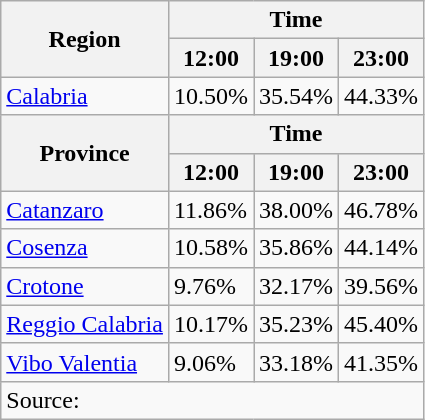<table class="wikitable" style=text-align:left>
<tr>
<th rowspan=2>Region</th>
<th colspan=3>Time</th>
</tr>
<tr>
<th>12:00</th>
<th>19:00</th>
<th>23:00</th>
</tr>
<tr>
<td><a href='#'>Calabria</a></td>
<td>10.50%</td>
<td>35.54%</td>
<td>44.33%</td>
</tr>
<tr>
<th rowspan="2">Province</th>
<th colspan="3">Time</th>
</tr>
<tr>
<th>12:00</th>
<th>19:00</th>
<th>23:00</th>
</tr>
<tr>
<td><a href='#'>Catanzaro</a></td>
<td>11.86%</td>
<td>38.00%</td>
<td>46.78%</td>
</tr>
<tr>
<td><a href='#'>Cosenza</a></td>
<td>10.58%</td>
<td>35.86%</td>
<td>44.14%</td>
</tr>
<tr>
<td><a href='#'>Crotone</a></td>
<td>9.76%</td>
<td>32.17%</td>
<td>39.56%</td>
</tr>
<tr>
<td><a href='#'>Reggio Calabria</a></td>
<td>10.17%</td>
<td>35.23%</td>
<td>45.40%</td>
</tr>
<tr>
<td><a href='#'>Vibo Valentia</a></td>
<td>9.06%</td>
<td>33.18%</td>
<td>41.35%</td>
</tr>
<tr>
<td colspan=4>Source: </td>
</tr>
</table>
